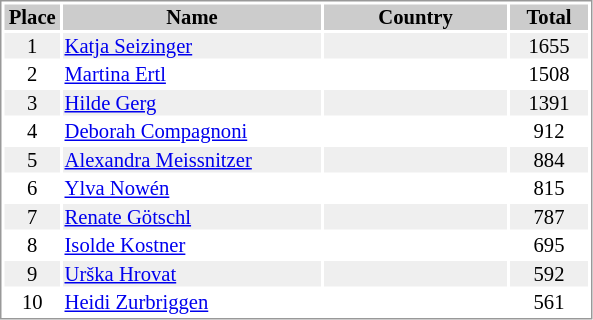<table border="0" style="border: 1px solid #999; background-color:#FFFFFF; text-align:center; font-size:86%; line-height:15px;">
<tr align="center" bgcolor="#CCCCCC">
<th width=35>Place</th>
<th width=170>Name</th>
<th width=120>Country</th>
<th width=50>Total</th>
</tr>
<tr bgcolor="#EFEFEF">
<td>1</td>
<td align="left"><a href='#'>Katja Seizinger</a></td>
<td align="left"></td>
<td>1655</td>
</tr>
<tr>
<td>2</td>
<td align="left"><a href='#'>Martina Ertl</a></td>
<td align="left"></td>
<td>1508</td>
</tr>
<tr bgcolor="#EFEFEF">
<td>3</td>
<td align="left"><a href='#'>Hilde Gerg</a></td>
<td align="left"></td>
<td>1391</td>
</tr>
<tr>
<td>4</td>
<td align="left"><a href='#'>Deborah Compagnoni</a></td>
<td align="left"></td>
<td>912</td>
</tr>
<tr bgcolor="#EFEFEF">
<td>5</td>
<td align="left"><a href='#'>Alexandra Meissnitzer</a></td>
<td align="left"></td>
<td>884</td>
</tr>
<tr>
<td>6</td>
<td align="left"><a href='#'>Ylva Nowén</a></td>
<td align="left"></td>
<td>815</td>
</tr>
<tr bgcolor="#EFEFEF">
<td>7</td>
<td align="left"><a href='#'>Renate Götschl</a></td>
<td align="left"></td>
<td>787</td>
</tr>
<tr>
<td>8</td>
<td align="left"><a href='#'>Isolde Kostner</a></td>
<td align="left"></td>
<td>695</td>
</tr>
<tr bgcolor="#EFEFEF">
<td>9</td>
<td align="left"><a href='#'>Urška Hrovat</a></td>
<td align="left"></td>
<td>592</td>
</tr>
<tr>
<td>10</td>
<td align="left"><a href='#'>Heidi Zurbriggen</a></td>
<td align="left"> </td>
<td>561</td>
</tr>
</table>
